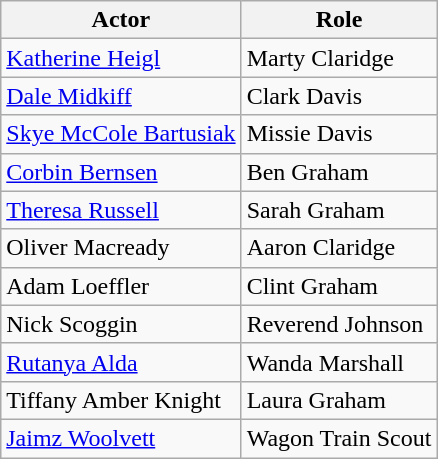<table class="wikitable">
<tr>
<th>Actor</th>
<th>Role</th>
</tr>
<tr>
<td><a href='#'>Katherine Heigl</a></td>
<td>Marty Claridge</td>
</tr>
<tr>
<td><a href='#'>Dale Midkiff</a></td>
<td>Clark Davis</td>
</tr>
<tr>
<td><a href='#'>Skye McCole Bartusiak</a></td>
<td>Missie Davis</td>
</tr>
<tr>
<td><a href='#'>Corbin Bernsen</a></td>
<td>Ben Graham</td>
</tr>
<tr>
<td><a href='#'>Theresa Russell</a></td>
<td>Sarah Graham</td>
</tr>
<tr>
<td>Oliver Macready</td>
<td>Aaron Claridge</td>
</tr>
<tr>
<td>Adam Loeffler</td>
<td>Clint Graham</td>
</tr>
<tr>
<td>Nick Scoggin</td>
<td>Reverend Johnson</td>
</tr>
<tr>
<td><a href='#'>Rutanya Alda</a></td>
<td>Wanda Marshall</td>
</tr>
<tr>
<td>Tiffany Amber Knight</td>
<td>Laura Graham</td>
</tr>
<tr>
<td><a href='#'>Jaimz Woolvett</a></td>
<td>Wagon Train Scout</td>
</tr>
</table>
